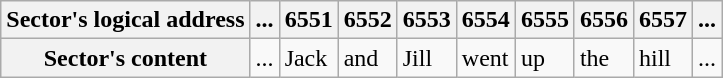<table class="wikitable">
<tr>
<th>Sector's logical address</th>
<th>...</th>
<th>6551</th>
<th>6552</th>
<th>6553</th>
<th>6554</th>
<th>6555</th>
<th>6556</th>
<th>6557</th>
<th>...</th>
</tr>
<tr>
<th>Sector's content</th>
<td>...</td>
<td>Jack</td>
<td>and</td>
<td>Jill</td>
<td>went</td>
<td>up</td>
<td>the</td>
<td>hill</td>
<td>...</td>
</tr>
</table>
